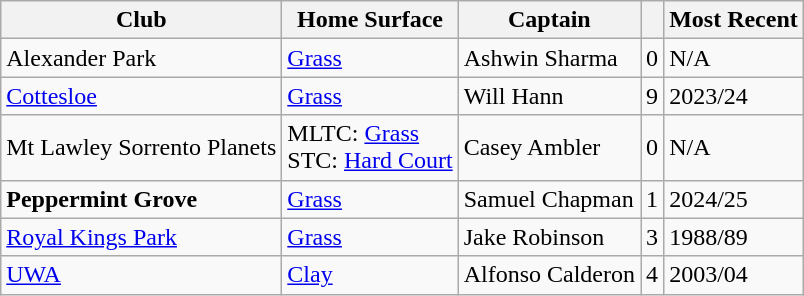<table class="wikitable sortable">
<tr>
<th>Club</th>
<th>Home Surface</th>
<th>Captain</th>
<th></th>
<th>Most Recent</th>
</tr>
<tr>
<td> Alexander Park</td>
<td><a href='#'>Grass</a></td>
<td>Ashwin Sharma</td>
<td>0</td>
<td>N/A</td>
</tr>
<tr>
<td> <a href='#'>Cottesloe</a></td>
<td><a href='#'>Grass</a></td>
<td>Will Hann</td>
<td>9</td>
<td>2023/24</td>
</tr>
<tr>
<td> Mt Lawley Sorrento Planets</td>
<td>MLTC: <a href='#'>Grass</a><br>STC: <a href='#'>Hard Court</a></td>
<td>Casey Ambler</td>
<td>0</td>
<td>N/A</td>
</tr>
<tr>
<td><strong></strong> <strong>Peppermint Grove</strong></td>
<td><a href='#'>Grass</a></td>
<td>Samuel Chapman</td>
<td>1</td>
<td>2024/25</td>
</tr>
<tr>
<td> <a href='#'>Royal Kings Park</a></td>
<td><a href='#'>Grass</a></td>
<td>Jake Robinson</td>
<td>3</td>
<td>1988/89</td>
</tr>
<tr>
<td> <a href='#'>UWA</a></td>
<td><a href='#'>Clay</a></td>
<td>Alfonso Calderon</td>
<td>4</td>
<td>2003/04</td>
</tr>
</table>
